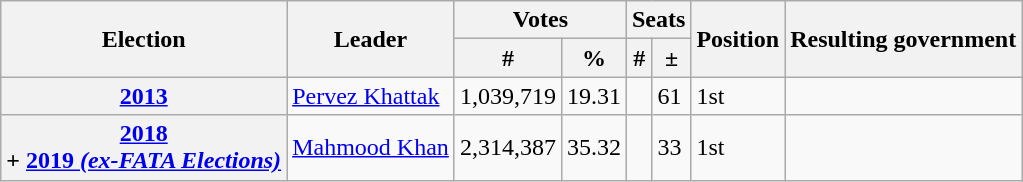<table class="wikitable sortable">
<tr>
<th rowspan=2>Election</th>
<th rowspan=2>Leader</th>
<th colspan=2>Votes</th>
<th colspan=2>Seats</th>
<th rowspan=2>Position</th>
<th rowspan=2>Resulting government</th>
</tr>
<tr>
<th>#</th>
<th>%</th>
<th>#</th>
<th>±</th>
</tr>
<tr>
<th><a href='#'>2013</a></th>
<td><a href='#'>Pervez Khattak</a></td>
<td>1,039,719</td>
<td>19.31</td>
<td></td>
<td> 61</td>
<td>1st</td>
<td></td>
</tr>
<tr>
<th><a href='#'>2018</a> <br> + <a href='#'>2019 <em>(ex-FATA Elections)</em></a></th>
<td><a href='#'>Mahmood Khan</a></td>
<td>2,314,387</td>
<td>35.32</td>
<td></td>
<td> 33</td>
<td>1st</td>
<td></td>
</tr>
</table>
